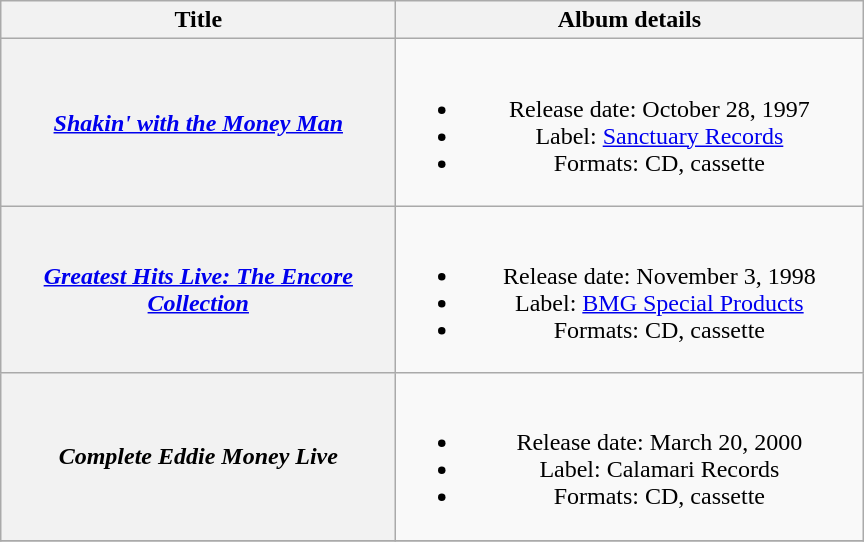<table class="wikitable plainrowheaders" style="text-align:center;">
<tr>
<th style="width:16em;">Title</th>
<th style="width:19em;">Album details</th>
</tr>
<tr>
<th scope="row"><em><a href='#'>Shakin' with the Money Man</a></em></th>
<td><br><ul><li>Release date: October 28, 1997</li><li>Label: <a href='#'>Sanctuary Records</a></li><li>Formats: CD, cassette</li></ul></td>
</tr>
<tr>
<th scope="row"><em><a href='#'>Greatest Hits Live: The Encore Collection</a></em></th>
<td><br><ul><li>Release date: November 3, 1998</li><li>Label: <a href='#'>BMG Special Products</a></li><li>Formats: CD, cassette</li></ul></td>
</tr>
<tr>
<th scope="row"><em>Complete Eddie Money Live</em></th>
<td><br><ul><li>Release date: March 20, 2000</li><li>Label: Calamari Records</li><li>Formats: CD, cassette</li></ul></td>
</tr>
<tr>
</tr>
</table>
